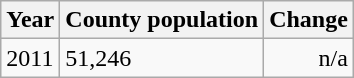<table class="wikitable">
<tr>
<th>Year</th>
<th>County population</th>
<th>Change</th>
</tr>
<tr>
<td>2011</td>
<td>51,246</td>
<td align="right">n/a</td>
</tr>
</table>
